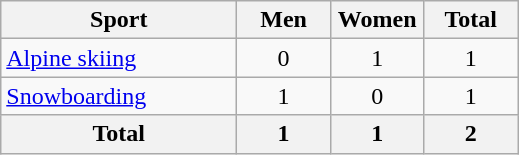<table class="wikitable sortable" style=text-align:center>
<tr>
<th width=150>Sport</th>
<th width=55>Men</th>
<th width=55>Women</th>
<th width=55>Total</th>
</tr>
<tr>
<td align=left><a href='#'>Alpine skiing</a></td>
<td>0</td>
<td>1</td>
<td>1</td>
</tr>
<tr>
<td align=left><a href='#'>Snowboarding</a></td>
<td>1</td>
<td>0</td>
<td>1</td>
</tr>
<tr>
<th>Total</th>
<th>1</th>
<th>1</th>
<th>2</th>
</tr>
</table>
